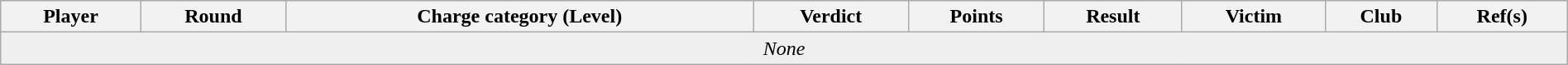<table class="wikitable sortable" style="width:100%;">
<tr style="background:#efefef;">
<th>Player</th>
<th>Round</th>
<th>Charge category (Level)</th>
<th>Verdict</th>
<th>Points</th>
<th>Result</th>
<th>Victim</th>
<th>Club</th>
<th class="unsortable">Ref(s)</th>
</tr>
<tr>
<td colspan="9"  style="text-align:center; background:#efefef;"><em>None</em></td>
</tr>
</table>
